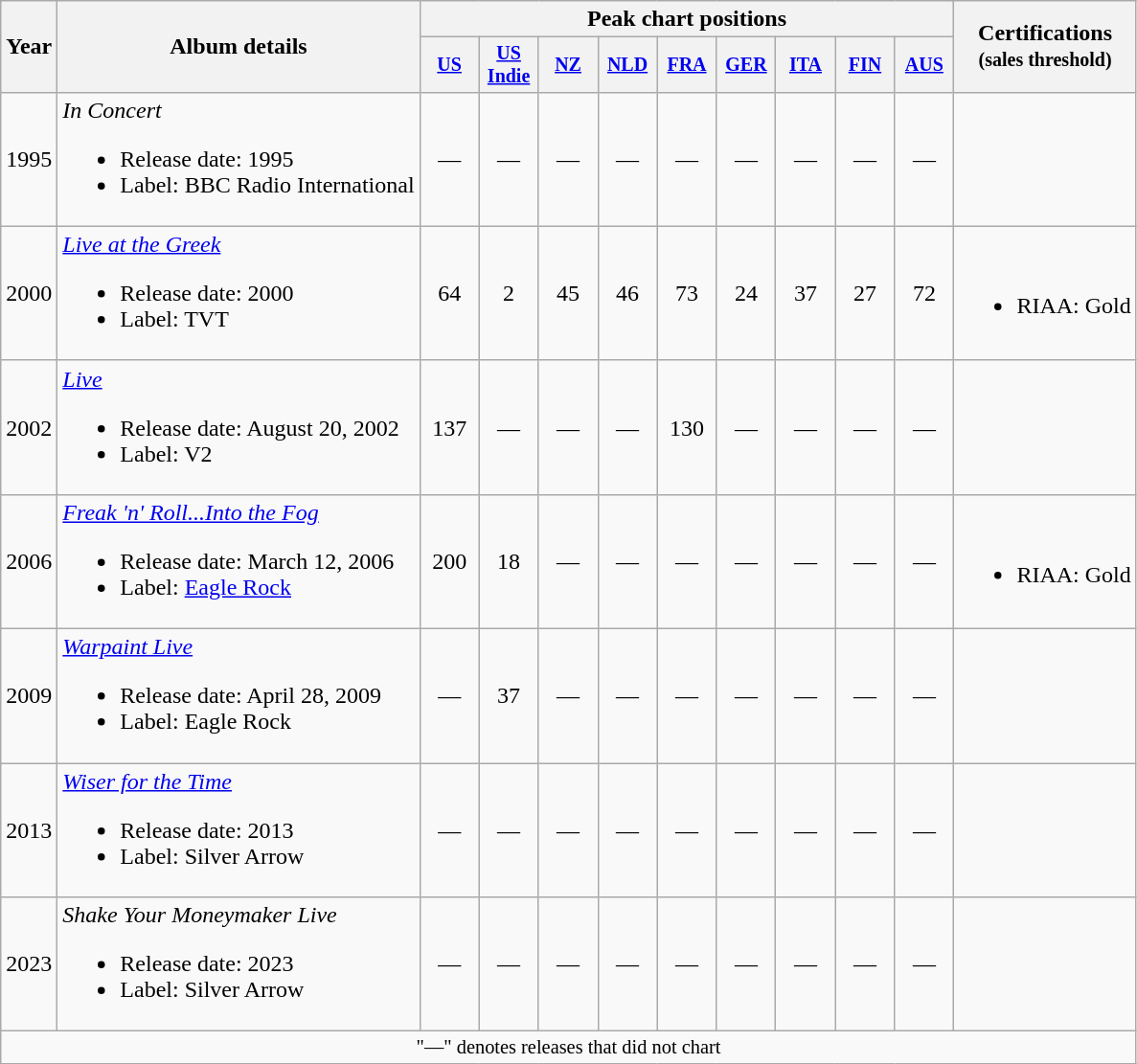<table class="wikitable" style="text-align:center;">
<tr>
<th scope="col" rowspan="2">Year</th>
<th scope="col" rowspan="2">Album details</th>
<th scope="col" colspan="9">Peak chart positions</th>
<th scope="col" rowspan="2">Certifications<br><small>(sales threshold)</small></th>
</tr>
<tr style="font-size:smaller;">
<th width="35"><a href='#'>US</a><br></th>
<th width="35"><a href='#'>US Indie</a><br></th>
<th width="35"><a href='#'>NZ</a><br></th>
<th width="35"><a href='#'>NLD</a><br></th>
<th width="35"><a href='#'>FRA</a><br></th>
<th width="35"><a href='#'>GER</a><br></th>
<th width="35"><a href='#'>ITA</a><br></th>
<th width="35"><a href='#'>FIN</a><br></th>
<th width="35"><a href='#'>AUS</a><br></th>
</tr>
<tr>
<td>1995</td>
<td align="left"><em>In Concert</em><br><ul><li>Release date: 1995</li><li>Label: BBC Radio International</li></ul></td>
<td>—</td>
<td>—</td>
<td>—</td>
<td>—</td>
<td>—</td>
<td>—</td>
<td>—</td>
<td>—</td>
<td>—</td>
<td></td>
</tr>
<tr>
<td>2000</td>
<td align="left"><em><a href='#'>Live at the Greek</a></em><br><ul><li>Release date: 2000</li><li>Label: TVT</li></ul></td>
<td>64</td>
<td>2</td>
<td>45</td>
<td>46</td>
<td>73</td>
<td>24</td>
<td>37</td>
<td>27</td>
<td>72</td>
<td><br><ul><li>RIAA: Gold</li></ul></td>
</tr>
<tr>
<td>2002</td>
<td align="left"><em><a href='#'>Live</a></em><br><ul><li>Release date: August 20, 2002</li><li>Label: V2</li></ul></td>
<td>137</td>
<td>—</td>
<td>—</td>
<td>—</td>
<td>130</td>
<td>—</td>
<td>—</td>
<td>—</td>
<td>—</td>
<td></td>
</tr>
<tr>
<td>2006</td>
<td align="left"><em><a href='#'>Freak 'n' Roll...Into the Fog</a></em><br><ul><li>Release date: March 12, 2006</li><li>Label: <a href='#'>Eagle Rock</a></li></ul></td>
<td>200</td>
<td>18</td>
<td>—</td>
<td>—</td>
<td>—</td>
<td>—</td>
<td>—</td>
<td>—</td>
<td>—</td>
<td><br><ul><li>RIAA: Gold</li></ul></td>
</tr>
<tr>
<td>2009</td>
<td align="left"><em><a href='#'>Warpaint Live</a></em><br><ul><li>Release date: April 28, 2009</li><li>Label: Eagle Rock</li></ul></td>
<td>—</td>
<td>37</td>
<td>—</td>
<td>—</td>
<td>—</td>
<td>—</td>
<td>—</td>
<td>—</td>
<td>—</td>
<td></td>
</tr>
<tr>
<td>2013</td>
<td align="left"><em><a href='#'>Wiser for the Time</a></em><br><ul><li>Release date: 2013</li><li>Label: Silver Arrow</li></ul></td>
<td>—</td>
<td>—</td>
<td>—</td>
<td>—</td>
<td>—</td>
<td>—</td>
<td>—</td>
<td>—</td>
<td>—</td>
<td></td>
</tr>
<tr>
<td>2023</td>
<td align="left"><em>Shake Your Moneymaker Live</em><br><ul><li>Release date: 2023</li><li>Label: Silver Arrow</li></ul></td>
<td>—</td>
<td>—</td>
<td>—</td>
<td>—</td>
<td>—</td>
<td>—</td>
<td>—</td>
<td>—</td>
<td>—</td>
<td></td>
</tr>
<tr>
<td colspan="16" style="font-size:85%">"—" denotes releases that did not chart</td>
</tr>
</table>
